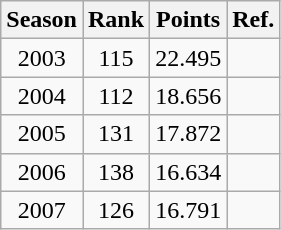<table class="wikitable plainrowheaders sortable" style="text-align:center">
<tr>
<th>Season</th>
<th>Rank</th>
<th>Points</th>
<th>Ref.</th>
</tr>
<tr>
<td>2003</td>
<td>115 </td>
<td>22.495</td>
<td></td>
</tr>
<tr>
<td>2004</td>
<td>112 </td>
<td>18.656</td>
<td></td>
</tr>
<tr>
<td>2005</td>
<td>131 </td>
<td>17.872</td>
<td></td>
</tr>
<tr>
<td>2006</td>
<td>138 </td>
<td>16.634</td>
<td></td>
</tr>
<tr>
<td>2007</td>
<td>126 </td>
<td>16.791</td>
<td></td>
</tr>
</table>
